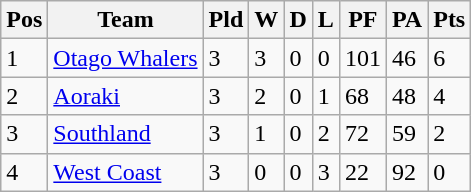<table class="wikitable">
<tr>
<th>Pos</th>
<th>Team</th>
<th>Pld</th>
<th>W</th>
<th>D</th>
<th>L</th>
<th>PF</th>
<th>PA</th>
<th>Pts</th>
</tr>
<tr>
<td>1</td>
<td><a href='#'>Otago Whalers</a></td>
<td>3</td>
<td>3</td>
<td>0</td>
<td>0</td>
<td>101</td>
<td>46</td>
<td>6</td>
</tr>
<tr>
<td>2</td>
<td><a href='#'>Aoraki</a></td>
<td>3</td>
<td>2</td>
<td>0</td>
<td>1</td>
<td>68</td>
<td>48</td>
<td>4</td>
</tr>
<tr>
<td>3</td>
<td><a href='#'>Southland</a></td>
<td>3</td>
<td>1</td>
<td>0</td>
<td>2</td>
<td>72</td>
<td>59</td>
<td>2</td>
</tr>
<tr>
<td>4</td>
<td><a href='#'>West Coast</a></td>
<td>3</td>
<td>0</td>
<td>0</td>
<td>3</td>
<td>22</td>
<td>92</td>
<td>0</td>
</tr>
</table>
